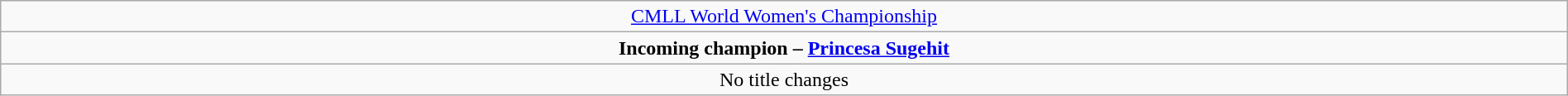<table class="wikitable" style="text-align:center; width:100%;">
<tr>
<td colspan="5" style="text-align: center;"><a href='#'>CMLL World Women's Championship</a></td>
</tr>
<tr>
<td colspan="5" style="text-align: center;"><strong>Incoming champion – <a href='#'>Princesa Sugehit</a></strong></td>
</tr>
<tr>
<td colspan="5">No title changes</td>
</tr>
</table>
